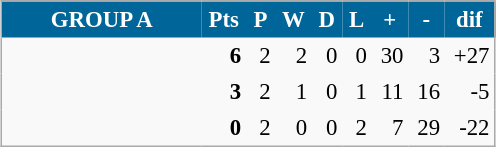<table align=center cellpadding="3" cellspacing="0" style="background: #f9f9f9; border: 1px #aaa solid; border-collapse: collapse; font-size: 95%;" width=330>
<tr bgcolor=#006699 style="color:white;">
<th width=34%>GROUP A</th>
<th width=5%>Pts</th>
<th width=5%>P</th>
<th width=5%>W</th>
<th width=5%>D</th>
<th width=5%>L</th>
<th width=5%>+</th>
<th width=5%>-</th>
<th width=5%>dif</th>
</tr>
<tr align=right>
<td align=left></td>
<td><strong>6</strong></td>
<td>2</td>
<td>2</td>
<td>0</td>
<td>0</td>
<td>30</td>
<td>3</td>
<td>+27</td>
</tr>
<tr align=right>
<td align=left></td>
<td><strong>3</strong></td>
<td>2</td>
<td>1</td>
<td>0</td>
<td>1</td>
<td>11</td>
<td>16</td>
<td>-5</td>
</tr>
<tr align=right>
<td align=left></td>
<td><strong>0</strong></td>
<td>2</td>
<td>0</td>
<td>0</td>
<td>2</td>
<td>7</td>
<td>29</td>
<td>-22</td>
</tr>
</table>
